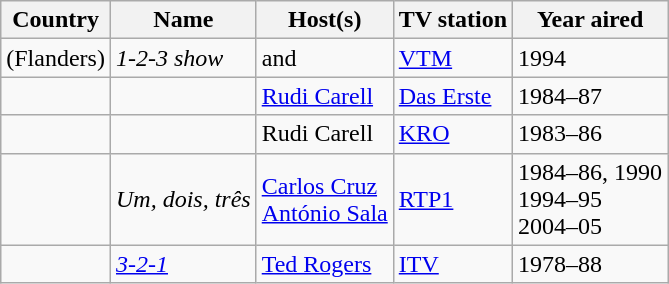<table class="wikitable">
<tr>
<th>Country</th>
<th>Name</th>
<th>Host(s)</th>
<th>TV station</th>
<th>Year aired</th>
</tr>
<tr>
<td> (Flanders)</td>
<td><em>1-2-3 show</em></td>
<td> and </td>
<td><a href='#'>VTM</a></td>
<td>1994</td>
</tr>
<tr>
<td></td>
<td><em></em></td>
<td><a href='#'>Rudi Carell</a></td>
<td><a href='#'>Das Erste</a></td>
<td>1984–87</td>
</tr>
<tr>
<td></td>
<td><em></em></td>
<td>Rudi Carell<br></td>
<td><a href='#'>KRO</a></td>
<td>1983–86</td>
</tr>
<tr>
<td></td>
<td><em>Um, dois, três</em></td>
<td><a href='#'>Carlos Cruz</a><br><a href='#'>António Sala</a><br></td>
<td><a href='#'>RTP1</a></td>
<td>1984–86, 1990<br>1994–95<br>2004–05</td>
</tr>
<tr>
<td></td>
<td><em><a href='#'>3-2-1</a></em></td>
<td><a href='#'>Ted Rogers</a></td>
<td><a href='#'>ITV</a></td>
<td>1978–88</td>
</tr>
</table>
